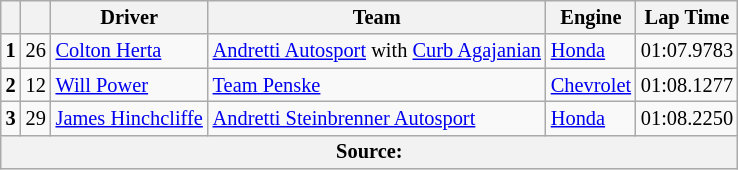<table class="wikitable" style="font-size:85%;">
<tr>
<th></th>
<th></th>
<th>Driver</th>
<th>Team</th>
<th>Engine</th>
<th>Lap Time</th>
</tr>
<tr>
<td style="text-align:center;"><strong>1</strong></td>
<td style="text-align:center;">26</td>
<td> <a href='#'>Colton Herta</a></td>
<td><a href='#'>Andretti Autosport</a> with <a href='#'>Curb Agajanian</a></td>
<td><a href='#'>Honda</a></td>
<td>01:07.9783</td>
</tr>
<tr>
<td style="text-align:center;"><strong>2</strong></td>
<td style="text-align:center;">12</td>
<td> <a href='#'>Will Power</a> <strong></strong></td>
<td><a href='#'>Team Penske</a></td>
<td><a href='#'>Chevrolet</a></td>
<td>01:08.1277</td>
</tr>
<tr>
<td style="text-align:center;"><strong>3</strong></td>
<td style="text-align:center;">29</td>
<td> <a href='#'>James Hinchcliffe</a> <strong></strong></td>
<td><a href='#'>Andretti Steinbrenner Autosport</a></td>
<td><a href='#'>Honda</a></td>
<td>01:08.2250</td>
</tr>
<tr>
<th colspan="6">Source:</th>
</tr>
</table>
